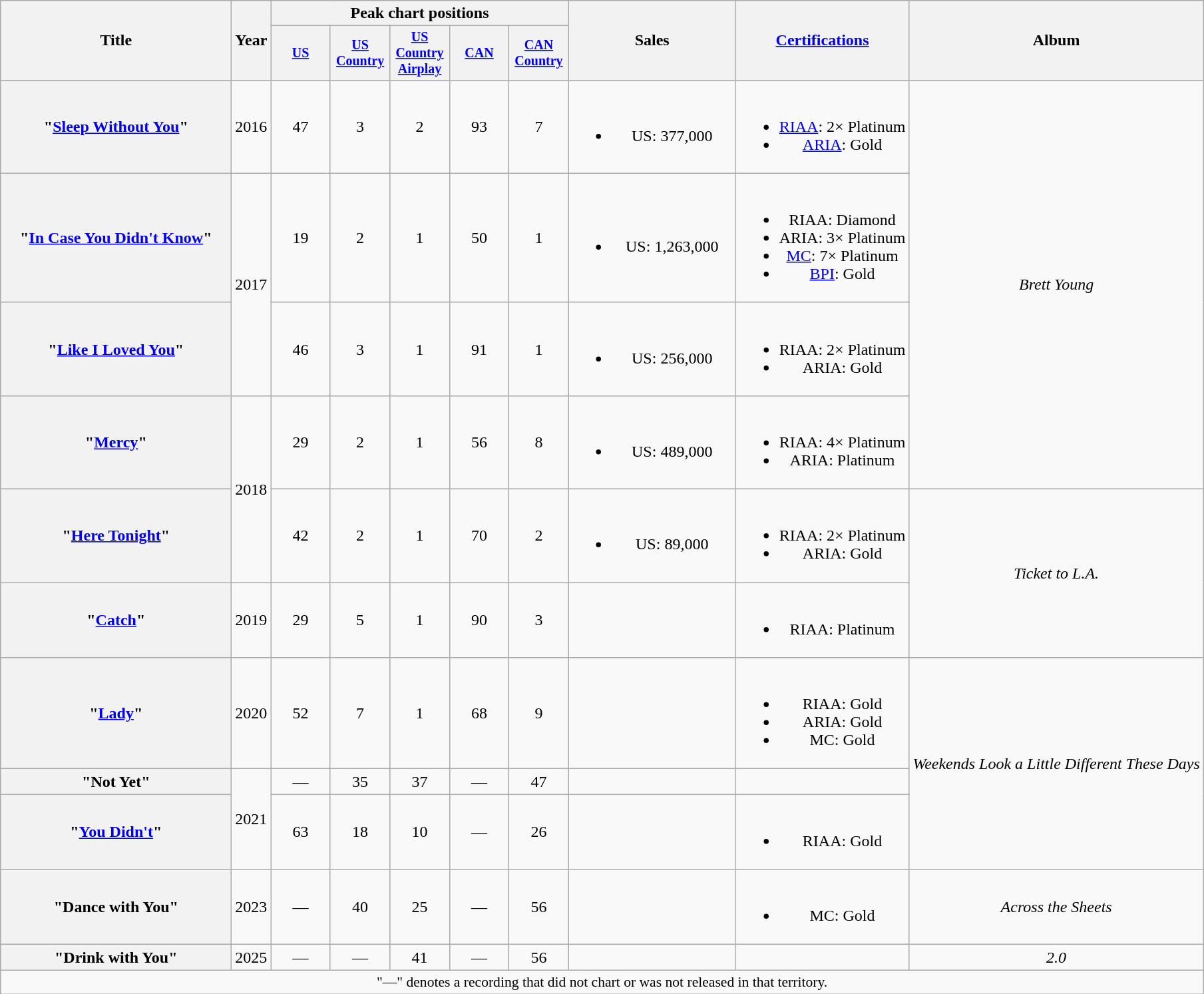<table class="wikitable plainrowheaders" style="text-align:center;">
<tr>
<th scope="col" rowspan="2" style="width:14em;">Title</th>
<th scope="col" rowspan="2">Year</th>
<th scope="col" colspan="5">Peak chart positions</th>
<th scope="col" rowspan="2" style="width:10em;">Sales</th>
<th scope="col" rowspan="2"><a href='#'>Certifications</a></th>
<th scope="col" rowspan="2">Album</th>
</tr>
<tr style="font-size:smaller;">
<th scope="col" style="width:4em;"><a href='#'>US</a><br></th>
<th scope="col" style="width:4em;"><a href='#'>US Country</a><br></th>
<th scope="col" style="width:4em;"><a href='#'>US Country Airplay</a><br></th>
<th scope="col" style="width:4em;"><a href='#'>CAN</a><br></th>
<th scope="col" style="width:4em;"><a href='#'>CAN Country</a><br></th>
</tr>
<tr>
<th scope="row">"<a href='#'>Sleep Without You</a>"</th>
<td>2016</td>
<td>47</td>
<td>3</td>
<td>2</td>
<td>93</td>
<td>7</td>
<td><br><ul><li>US: 377,000</li></ul></td>
<td><br><ul><li><a href='#'>RIAA</a>: 2× Platinum</li><li><a href='#'>ARIA</a>: Gold</li></ul></td>
<td rowspan="4"><em>Brett Young</em></td>
</tr>
<tr>
<th scope="row">"<a href='#'>In Case You Didn't Know</a>"</th>
<td rowspan="2">2017</td>
<td>19</td>
<td>2</td>
<td>1</td>
<td>50</td>
<td>1</td>
<td><br><ul><li>US: 1,263,000</li></ul></td>
<td><br><ul><li>RIAA: Diamond</li><li>ARIA: 3× Platinum</li><li><a href='#'>MC</a>: 7× Platinum</li><li><a href='#'>BPI</a>: Gold</li></ul></td>
</tr>
<tr>
<th scope="row">"<a href='#'>Like I Loved You</a>"</th>
<td>46</td>
<td>3</td>
<td>1</td>
<td>91</td>
<td>1</td>
<td><br><ul><li>US: 256,000</li></ul></td>
<td><br><ul><li>RIAA: 2× Platinum</li><li>ARIA: Gold</li></ul></td>
</tr>
<tr>
<th scope="row">"<a href='#'>Mercy</a>"</th>
<td rowspan="2">2018</td>
<td>29</td>
<td>2</td>
<td>1</td>
<td>56</td>
<td>8</td>
<td><br><ul><li>US: 489,000</li></ul></td>
<td><br><ul><li>RIAA: 4× Platinum</li><li>ARIA: Platinum</li></ul></td>
</tr>
<tr>
<th scope="row">"<a href='#'>Here Tonight</a>"</th>
<td>42</td>
<td>2</td>
<td>1</td>
<td>70</td>
<td>2</td>
<td><br><ul><li>US: 89,000</li></ul></td>
<td><br><ul><li>RIAA: 2× Platinum</li><li>ARIA: Gold</li></ul></td>
<td rowspan="2"><em>Ticket to L.A.</em></td>
</tr>
<tr>
<th scope="row">"<a href='#'>Catch</a>"</th>
<td>2019</td>
<td>29</td>
<td>5</td>
<td>1</td>
<td>90</td>
<td>3</td>
<td></td>
<td><br><ul><li>RIAA: Platinum</li></ul></td>
</tr>
<tr>
<th scope="row">"<a href='#'>Lady</a>"</th>
<td>2020</td>
<td>52</td>
<td>7</td>
<td>1</td>
<td>68</td>
<td>9</td>
<td></td>
<td><br><ul><li>RIAA: Gold</li><li>ARIA: Gold</li><li>MC: Gold</li></ul></td>
<td rowspan="3"><em>Weekends Look a Little Different These Days</em></td>
</tr>
<tr>
<th scope="row">"Not Yet"</th>
<td rowspan="2">2021</td>
<td>—</td>
<td>35</td>
<td>37</td>
<td>—</td>
<td>47</td>
<td></td>
<td></td>
</tr>
<tr>
<th scope="row">"<a href='#'>You Didn't</a>"</th>
<td>63</td>
<td>18</td>
<td>10</td>
<td>—</td>
<td>26</td>
<td></td>
<td><br><ul><li>RIAA: Gold</li></ul></td>
</tr>
<tr>
<th scope="row">"Dance with You"</th>
<td>2023</td>
<td>—</td>
<td>40</td>
<td>25</td>
<td>—</td>
<td>56</td>
<td></td>
<td><br><ul><li>MC: Gold</li></ul></td>
<td><em>Across the Sheets</em></td>
</tr>
<tr>
<th scope="row">"Drink with You"</th>
<td>2025</td>
<td>—</td>
<td>—</td>
<td>41</td>
<td>—</td>
<td>56</td>
<td></td>
<td></td>
<td><em>2.0</em></td>
</tr>
<tr>
<td colspan="10" style="font-size:90%">"—" denotes a recording that did not chart or was not released in that territory.</td>
</tr>
</table>
